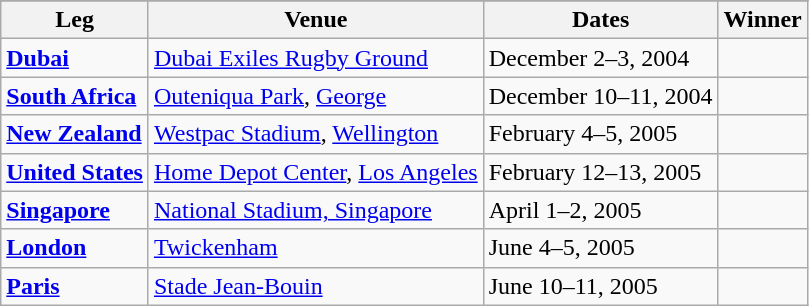<table class="wikitable sortable">
<tr>
</tr>
<tr>
<th>Leg</th>
<th>Venue</th>
<th>Dates</th>
<th>Winner</th>
</tr>
<tr>
<td><strong><a href='#'>Dubai</a></strong></td>
<td><a href='#'>Dubai Exiles Rugby Ground</a></td>
<td>December 2–3, 2004</td>
<td></td>
</tr>
<tr>
<td><strong><a href='#'>South Africa</a></strong></td>
<td><a href='#'>Outeniqua Park</a>, <a href='#'>George</a></td>
<td>December 10–11, 2004</td>
<td></td>
</tr>
<tr>
<td><strong><a href='#'>New Zealand</a></strong></td>
<td><a href='#'>Westpac Stadium</a>, <a href='#'>Wellington</a></td>
<td>February 4–5, 2005</td>
<td></td>
</tr>
<tr>
<td><strong><a href='#'>United States</a></strong></td>
<td><a href='#'>Home Depot Center</a>, <a href='#'>Los Angeles</a></td>
<td>February 12–13, 2005</td>
<td></td>
</tr>
<tr>
<td><strong><a href='#'>Singapore</a></strong></td>
<td><a href='#'>National Stadium, Singapore</a></td>
<td>April 1–2, 2005</td>
<td></td>
</tr>
<tr>
<td><strong><a href='#'>London</a></strong></td>
<td><a href='#'>Twickenham</a></td>
<td>June 4–5, 2005</td>
<td></td>
</tr>
<tr>
<td><strong><a href='#'>Paris</a></strong></td>
<td><a href='#'>Stade Jean-Bouin</a></td>
<td>June 10–11, 2005</td>
<td></td>
</tr>
</table>
